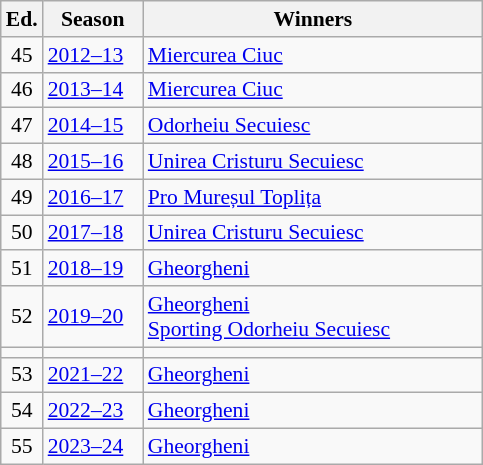<table class="wikitable" style="font-size:90%">
<tr>
<th><abbr>Ed.</abbr></th>
<th width="60">Season</th>
<th width="220">Winners</th>
</tr>
<tr>
<td align=center>45</td>
<td><a href='#'>2012–13</a></td>
<td><a href='#'>Miercurea Ciuc</a></td>
</tr>
<tr>
<td align=center>46</td>
<td><a href='#'>2013–14</a></td>
<td><a href='#'>Miercurea Ciuc</a></td>
</tr>
<tr>
<td align=center>47</td>
<td><a href='#'>2014–15</a></td>
<td><a href='#'>Odorheiu Secuiesc</a></td>
</tr>
<tr>
<td align=center>48</td>
<td><a href='#'>2015–16</a></td>
<td><a href='#'>Unirea Cristuru Secuiesc</a></td>
</tr>
<tr>
<td align=center>49</td>
<td><a href='#'>2016–17</a></td>
<td><a href='#'>Pro Mureșul Toplița</a></td>
</tr>
<tr>
<td align=center>50</td>
<td><a href='#'>2017–18</a></td>
<td><a href='#'>Unirea Cristuru Secuiesc</a></td>
</tr>
<tr>
<td align=center>51</td>
<td><a href='#'>2018–19</a></td>
<td><a href='#'>Gheorgheni</a></td>
</tr>
<tr>
<td align=center>52</td>
<td><a href='#'>2019–20</a></td>
<td><a href='#'>Gheorgheni</a> <br> <a href='#'>Sporting Odorheiu Secuiesc</a> </td>
</tr>
<tr>
<td align=center></td>
<td></td>
<td></td>
</tr>
<tr>
<td align=center>53</td>
<td><a href='#'>2021–22</a></td>
<td><a href='#'>Gheorgheni</a></td>
</tr>
<tr>
<td align=center>54</td>
<td><a href='#'>2022–23</a></td>
<td><a href='#'>Gheorgheni</a></td>
</tr>
<tr>
<td align=center>55</td>
<td><a href='#'>2023–24</a></td>
<td><a href='#'>Gheorgheni</a></td>
</tr>
</table>
